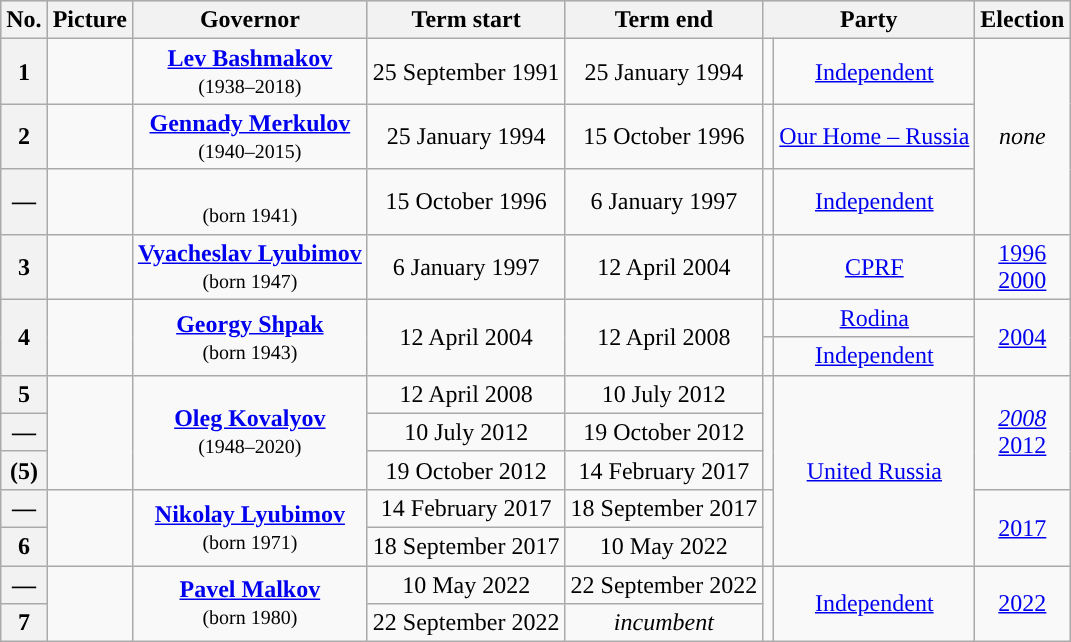<table class="wikitable" style="text-align:center">
<tr style="background:#cccccc" bgcolor=#E6E6AA>
<th>No.</th>
<th>Picture</th>
<th>Governor</th>
<th>Term start</th>
<th>Term end</th>
<th colspan="2">Party</th>
<th>Election</th>
</tr>
<tr>
<th>1</th>
<td></td>
<td><strong><a href='#'>Lev Bashmakov</a></strong><br><small>(1938–2018)</small></td>
<td>25 September 1991</td>
<td>25 January 1994</td>
<td style="background: "></td>
<td><a href='#'>Independent</a></td>
<td rowspan=3><em>none</em></td>
</tr>
<tr>
<th>2</th>
<td></td>
<td><strong><a href='#'>Gennady Merkulov</a></strong><br><small>(1940–2015)</small></td>
<td>25 January 1994</td>
<td>15 October 1996</td>
<td style="background: "></td>
<td><a href='#'>Our Home – Russia</a></td>
</tr>
<tr>
<th>—</th>
<td></td>
<td><strong></strong><br><small>(born 1941)</small></td>
<td>15 October 1996</td>
<td>6 January 1997</td>
<td style="background: "></td>
<td><a href='#'>Independent</a></td>
</tr>
<tr>
<th>3</th>
<td></td>
<td><strong><a href='#'>Vyacheslav Lyubimov</a></strong><br><small>(born 1947)</small></td>
<td>6 January 1997</td>
<td>12 April 2004</td>
<td style="background: "></td>
<td><a href='#'>CPRF</a></td>
<td><a href='#'>1996</a><br><a href='#'>2000</a></td>
</tr>
<tr>
<th rowspan=2>4</th>
<td rowspan=2></td>
<td rowspan=2><strong><a href='#'>Georgy Shpak</a></strong><br><small>(born 1943)</small></td>
<td rowspan=2>12 April 2004</td>
<td rowspan=2>12 April 2008</td>
<td style="background: "></td>
<td><a href='#'>Rodina</a></td>
<td rowspan=2><a href='#'>2004</a></td>
</tr>
<tr>
<td style="background: "></td>
<td><a href='#'>Independent</a></td>
</tr>
<tr>
<th>5</th>
<td rowspan=3></td>
<td rowspan=3><strong><a href='#'>Oleg Kovalyov</a></strong><br><small>(1948–2020)</small></td>
<td>12 April 2008</td>
<td>10 July 2012</td>
<td rowspan=3; style="background: "></td>
<td rowspan=5><a href='#'>United Russia</a></td>
<td rowspan=3><em><a href='#'>2008</a></em><br><a href='#'>2012</a></td>
</tr>
<tr>
<th>—</th>
<td>10 July 2012</td>
<td>19 October 2012</td>
</tr>
<tr>
<th>(5)</th>
<td>19 October 2012</td>
<td>14 February 2017</td>
</tr>
<tr>
<th>—</th>
<td rowspan=2></td>
<td rowspan=2><strong><a href='#'>Nikolay Lyubimov</a></strong><br><small>(born 1971)</small></td>
<td>14 February 2017</td>
<td>18 September 2017</td>
<td rowspan=2; style="background: "></td>
<td rowspan=2><a href='#'>2017</a></td>
</tr>
<tr>
<th>6</th>
<td>18 September 2017</td>
<td>10 May 2022</td>
</tr>
<tr>
<th>—</th>
<td rowspan=2></td>
<td rowspan=2><strong><a href='#'>Pavel Malkov</a></strong><br><small>(born 1980)</small></td>
<td>10 May 2022</td>
<td>22 September 2022</td>
<td rowspan=2; style="background: "></td>
<td rowspan=2><a href='#'>Independent</a></td>
<td rowspan=2><a href='#'>2022</a></td>
</tr>
<tr>
<th>7</th>
<td>22 September 2022</td>
<td><em>incumbent</em></td>
</tr>
</table>
